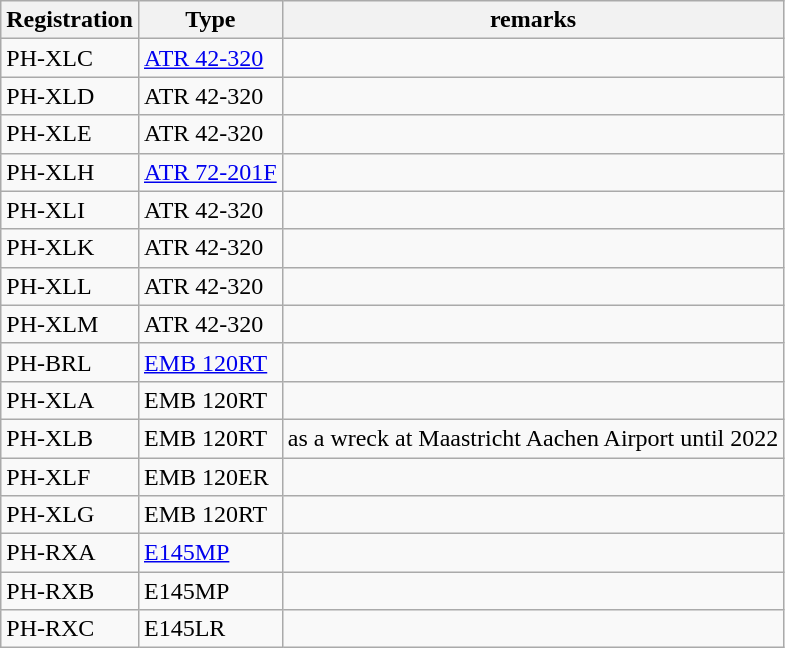<table class="wikitable">
<tr>
<th>Registration</th>
<th>Type</th>
<th>remarks</th>
</tr>
<tr>
<td>PH-XLC</td>
<td><a href='#'>ATR 42-320</a></td>
<td></td>
</tr>
<tr>
<td>PH-XLD</td>
<td>ATR 42-320</td>
<td></td>
</tr>
<tr>
<td>PH-XLE</td>
<td>ATR 42-320</td>
<td></td>
</tr>
<tr>
<td>PH-XLH</td>
<td><a href='#'>ATR 72-201F</a></td>
<td></td>
</tr>
<tr>
<td>PH-XLI</td>
<td>ATR 42-320</td>
<td></td>
</tr>
<tr>
<td>PH-XLK</td>
<td>ATR 42-320</td>
<td></td>
</tr>
<tr>
<td>PH-XLL</td>
<td>ATR 42-320</td>
<td></td>
</tr>
<tr>
<td>PH-XLM</td>
<td>ATR 42-320</td>
<td></td>
</tr>
<tr>
<td>PH-BRL</td>
<td><a href='#'>EMB 120RT</a></td>
<td></td>
</tr>
<tr>
<td>PH-XLA</td>
<td>EMB 120RT</td>
<td></td>
</tr>
<tr>
<td>PH-XLB</td>
<td>EMB 120RT</td>
<td>as a wreck at Maastricht Aachen Airport until 2022</td>
</tr>
<tr>
<td>PH-XLF</td>
<td>EMB 120ER</td>
<td></td>
</tr>
<tr>
<td>PH-XLG</td>
<td>EMB 120RT</td>
<td></td>
</tr>
<tr>
<td>PH-RXA</td>
<td><a href='#'>E145MP</a></td>
<td></td>
</tr>
<tr>
<td>PH-RXB</td>
<td>E145MP</td>
<td></td>
</tr>
<tr>
<td>PH-RXC</td>
<td>E145LR</td>
<td></td>
</tr>
</table>
